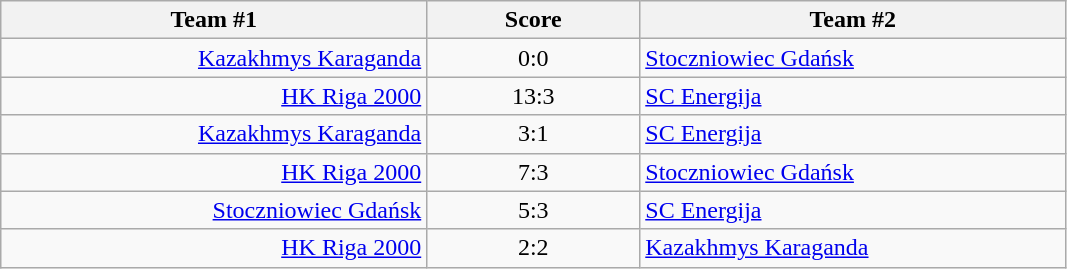<table class="wikitable" style="text-align: center;">
<tr>
<th width=22%>Team #1</th>
<th width=11%>Score</th>
<th width=22%>Team #2</th>
</tr>
<tr>
<td style="text-align: right;"><a href='#'>Kazakhmys Karaganda</a> </td>
<td>0:0</td>
<td style="text-align: left;"> <a href='#'>Stoczniowiec Gdańsk</a></td>
</tr>
<tr>
<td style="text-align: right;"><a href='#'>HK Riga 2000</a> </td>
<td>13:3</td>
<td style="text-align: left;"> <a href='#'>SC Energija</a></td>
</tr>
<tr>
<td style="text-align: right;"><a href='#'>Kazakhmys Karaganda</a> </td>
<td>3:1</td>
<td style="text-align: left;"> <a href='#'>SC Energija</a></td>
</tr>
<tr>
<td style="text-align: right;"><a href='#'>HK Riga 2000</a> </td>
<td>7:3</td>
<td style="text-align: left;"> <a href='#'>Stoczniowiec Gdańsk</a></td>
</tr>
<tr>
<td style="text-align: right;"><a href='#'>Stoczniowiec Gdańsk</a> </td>
<td>5:3</td>
<td style="text-align: left;"> <a href='#'>SC Energija</a></td>
</tr>
<tr>
<td style="text-align: right;"><a href='#'>HK Riga 2000</a> </td>
<td>2:2</td>
<td style="text-align: left;"> <a href='#'>Kazakhmys Karaganda</a></td>
</tr>
</table>
